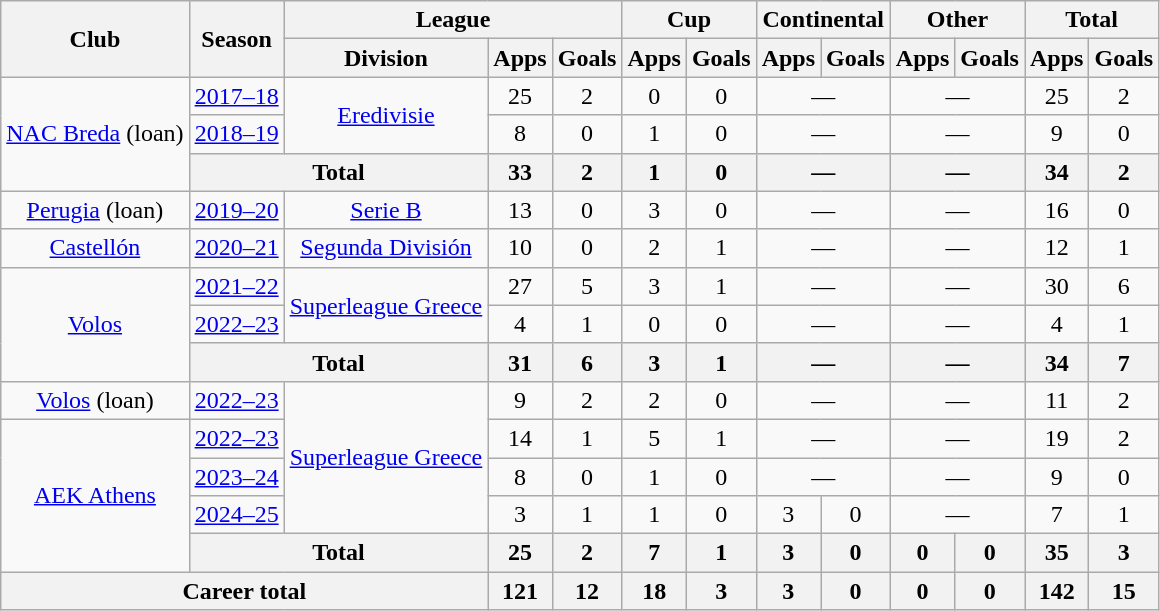<table class="wikitable" style="text-align:center">
<tr>
<th rowspan="2">Club</th>
<th rowspan="2">Season</th>
<th colspan="3">League</th>
<th colspan="2">Cup</th>
<th colspan="2">Continental</th>
<th colspan="2">Other</th>
<th colspan="2">Total</th>
</tr>
<tr>
<th>Division</th>
<th>Apps</th>
<th>Goals</th>
<th>Apps</th>
<th>Goals</th>
<th>Apps</th>
<th>Goals</th>
<th>Apps</th>
<th>Goals</th>
<th>Apps</th>
<th>Goals</th>
</tr>
<tr>
<td rowspan="3"><a href='#'>NAC Breda</a> (loan)</td>
<td><a href='#'>2017–18</a></td>
<td rowspan="2"><a href='#'>Eredivisie</a></td>
<td>25</td>
<td>2</td>
<td>0</td>
<td>0</td>
<td colspan="2">—</td>
<td colspan="2">—</td>
<td>25</td>
<td>2</td>
</tr>
<tr>
<td><a href='#'>2018–19</a></td>
<td>8</td>
<td>0</td>
<td>1</td>
<td>0</td>
<td colspan="2">—</td>
<td colspan="2">—</td>
<td>9</td>
<td>0</td>
</tr>
<tr>
<th colspan=2>Total</th>
<th>33</th>
<th>2</th>
<th>1</th>
<th>0</th>
<th colspan="2">—</th>
<th colspan="2">—</th>
<th>34</th>
<th>2</th>
</tr>
<tr>
<td><a href='#'>Perugia</a> (loan)</td>
<td><a href='#'>2019–20</a></td>
<td><a href='#'>Serie B</a></td>
<td>13</td>
<td>0</td>
<td>3</td>
<td>0</td>
<td colspan="2">—</td>
<td colspan="2">—</td>
<td>16</td>
<td>0</td>
</tr>
<tr>
<td><a href='#'>Castellón</a></td>
<td><a href='#'>2020–21</a></td>
<td><a href='#'>Segunda División</a></td>
<td>10</td>
<td>0</td>
<td>2</td>
<td>1</td>
<td colspan="2">—</td>
<td colspan="2">—</td>
<td>12</td>
<td>1</td>
</tr>
<tr>
<td rowspan="3"><a href='#'>Volos</a></td>
<td><a href='#'>2021–22</a></td>
<td rowspan="2"><a href='#'>Superleague Greece</a></td>
<td>27</td>
<td>5</td>
<td>3</td>
<td>1</td>
<td colspan="2">—</td>
<td colspan="2">—</td>
<td>30</td>
<td>6</td>
</tr>
<tr>
<td><a href='#'>2022–23</a></td>
<td>4</td>
<td>1</td>
<td>0</td>
<td>0</td>
<td colspan="2">—</td>
<td colspan="2">—</td>
<td>4</td>
<td>1</td>
</tr>
<tr>
<th colspan="2">Total</th>
<th>31</th>
<th>6</th>
<th>3</th>
<th>1</th>
<th colspan="2">—</th>
<th colspan="2">—</th>
<th>34</th>
<th>7</th>
</tr>
<tr>
<td><a href='#'>Volos</a> (loan)</td>
<td><a href='#'>2022–23</a></td>
<td rowspan="4"><a href='#'>Superleague Greece</a></td>
<td>9</td>
<td>2</td>
<td>2</td>
<td>0</td>
<td colspan="2">—</td>
<td colspan="2">—</td>
<td>11</td>
<td>2</td>
</tr>
<tr>
<td rowspan="4"><a href='#'>AEK Athens</a></td>
<td><a href='#'>2022–23</a></td>
<td>14</td>
<td>1</td>
<td>5</td>
<td>1</td>
<td colspan="2">—</td>
<td colspan="2">—</td>
<td>19</td>
<td>2</td>
</tr>
<tr>
<td><a href='#'>2023–24</a></td>
<td>8</td>
<td>0</td>
<td>1</td>
<td>0</td>
<td colspan="2">—</td>
<td colspan="2">—</td>
<td>9</td>
<td>0</td>
</tr>
<tr>
<td><a href='#'>2024–25</a></td>
<td>3</td>
<td>1</td>
<td>1</td>
<td>0</td>
<td>3</td>
<td>0</td>
<td colspan="2">—</td>
<td>7</td>
<td>1</td>
</tr>
<tr>
<th colspan="2">Total</th>
<th>25</th>
<th>2</th>
<th>7</th>
<th>1</th>
<th>3</th>
<th>0</th>
<th>0</th>
<th>0</th>
<th>35</th>
<th>3</th>
</tr>
<tr>
<th colspan="3">Career total</th>
<th>121</th>
<th>12</th>
<th>18</th>
<th>3</th>
<th>3</th>
<th>0</th>
<th>0</th>
<th>0</th>
<th>142</th>
<th>15</th>
</tr>
</table>
